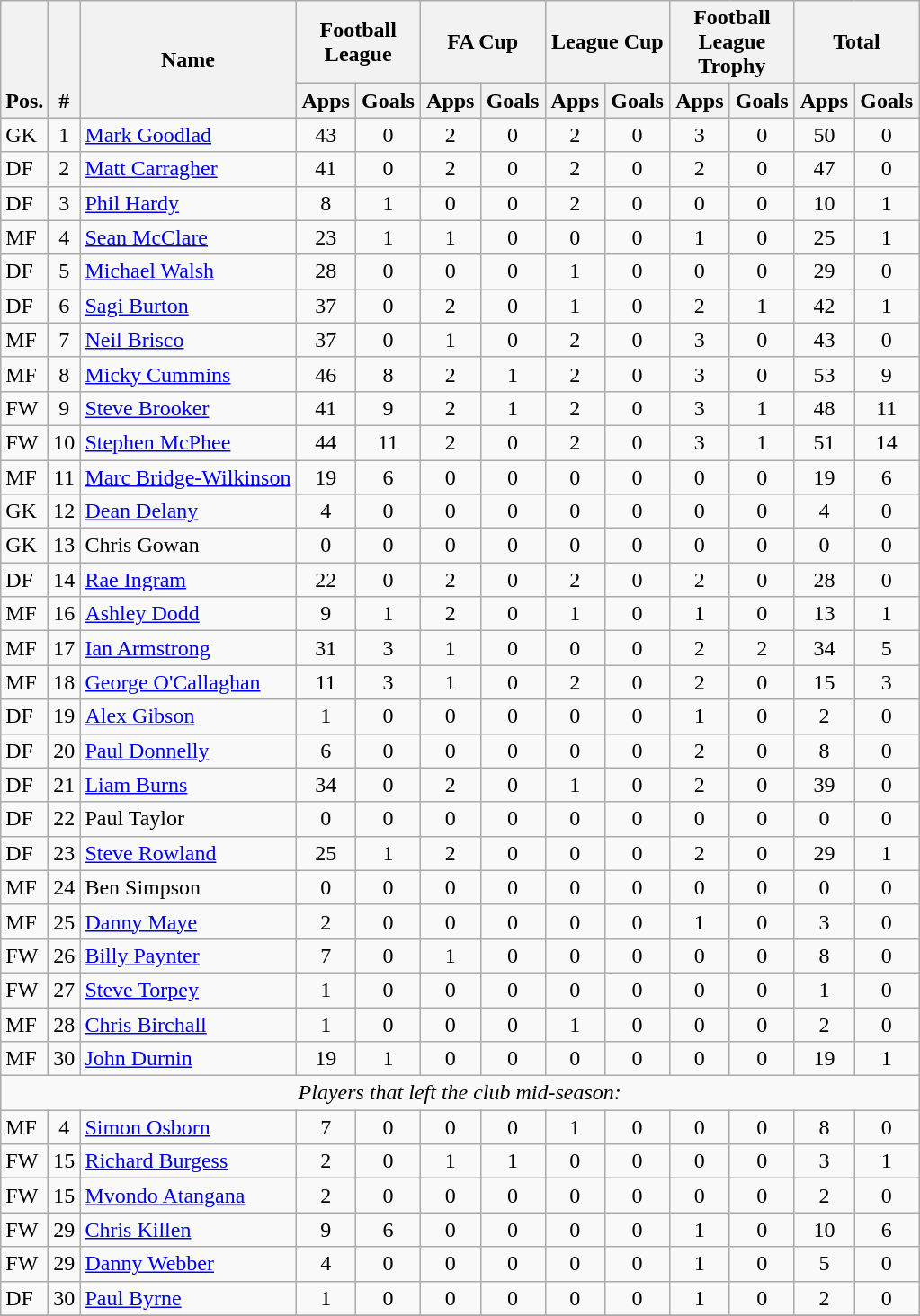<table class="wikitable" style="text-align:center">
<tr>
<th rowspan="2" valign="bottom">Pos.</th>
<th rowspan="2" valign="bottom">#</th>
<th rowspan="2">Name</th>
<th colspan="2" width="85">Football League</th>
<th colspan="2" width="85">FA Cup</th>
<th colspan="2" width="85">League Cup</th>
<th colspan="2" width="85">Football League Trophy</th>
<th colspan="2" width="85">Total</th>
</tr>
<tr>
<th>Apps</th>
<th>Goals</th>
<th>Apps</th>
<th>Goals</th>
<th>Apps</th>
<th>Goals</th>
<th>Apps</th>
<th>Goals</th>
<th>Apps</th>
<th>Goals</th>
</tr>
<tr>
<td align="left">GK</td>
<td>1</td>
<td align="left"> <a href='#'>Mark Goodlad</a></td>
<td>43</td>
<td>0</td>
<td>2</td>
<td>0</td>
<td>2</td>
<td>0</td>
<td>3</td>
<td>0</td>
<td>50</td>
<td>0</td>
</tr>
<tr>
<td align="left">DF</td>
<td>2</td>
<td align="left"> <a href='#'>Matt Carragher</a></td>
<td>41</td>
<td>0</td>
<td>2</td>
<td>0</td>
<td>2</td>
<td>0</td>
<td>2</td>
<td>0</td>
<td>47</td>
<td>0</td>
</tr>
<tr>
<td align="left">DF</td>
<td>3</td>
<td align="left"> <a href='#'>Phil Hardy</a></td>
<td>8</td>
<td>1</td>
<td>0</td>
<td>0</td>
<td>2</td>
<td>0</td>
<td>0</td>
<td>0</td>
<td>10</td>
<td>1</td>
</tr>
<tr>
<td align="left">MF</td>
<td>4</td>
<td align="left"> <a href='#'>Sean McClare</a></td>
<td>23</td>
<td>1</td>
<td>1</td>
<td>0</td>
<td>0</td>
<td>0</td>
<td>1</td>
<td>0</td>
<td>25</td>
<td>1</td>
</tr>
<tr>
<td align="left">DF</td>
<td>5</td>
<td align="left"> <a href='#'>Michael Walsh</a></td>
<td>28</td>
<td>0</td>
<td>0</td>
<td>0</td>
<td>1</td>
<td>0</td>
<td>0</td>
<td>0</td>
<td>29</td>
<td>0</td>
</tr>
<tr>
<td align="left">DF</td>
<td>6</td>
<td align="left"> <a href='#'>Sagi Burton</a></td>
<td>37</td>
<td>0</td>
<td>2</td>
<td>0</td>
<td>1</td>
<td>0</td>
<td>2</td>
<td>1</td>
<td>42</td>
<td>1</td>
</tr>
<tr>
<td align="left">MF</td>
<td>7</td>
<td align="left"> <a href='#'>Neil Brisco</a></td>
<td>37</td>
<td>0</td>
<td>1</td>
<td>0</td>
<td>2</td>
<td>0</td>
<td>3</td>
<td>0</td>
<td>43</td>
<td>0</td>
</tr>
<tr>
<td align="left">MF</td>
<td>8</td>
<td align="left"> <a href='#'>Micky Cummins</a></td>
<td>46</td>
<td>8</td>
<td>2</td>
<td>1</td>
<td>2</td>
<td>0</td>
<td>3</td>
<td>0</td>
<td>53</td>
<td>9</td>
</tr>
<tr>
<td align="left">FW</td>
<td>9</td>
<td align="left"> <a href='#'>Steve Brooker</a></td>
<td>41</td>
<td>9</td>
<td>2</td>
<td>1</td>
<td>2</td>
<td>0</td>
<td>3</td>
<td>1</td>
<td>48</td>
<td>11</td>
</tr>
<tr>
<td align="left">FW</td>
<td>10</td>
<td align="left"> <a href='#'>Stephen McPhee</a></td>
<td>44</td>
<td>11</td>
<td>2</td>
<td>0</td>
<td>2</td>
<td>0</td>
<td>3</td>
<td>1</td>
<td>51</td>
<td>14</td>
</tr>
<tr>
<td align="left">MF</td>
<td>11</td>
<td align="left"> <a href='#'>Marc Bridge-Wilkinson</a></td>
<td>19</td>
<td>6</td>
<td>0</td>
<td>0</td>
<td>0</td>
<td>0</td>
<td>0</td>
<td>0</td>
<td>19</td>
<td>6</td>
</tr>
<tr>
<td align="left">GK</td>
<td>12</td>
<td align="left"> <a href='#'>Dean Delany</a></td>
<td>4</td>
<td>0</td>
<td>0</td>
<td>0</td>
<td>0</td>
<td>0</td>
<td>0</td>
<td>0</td>
<td>4</td>
<td>0</td>
</tr>
<tr>
<td align="left">GK</td>
<td>13</td>
<td align="left"> Chris Gowan</td>
<td>0</td>
<td>0</td>
<td>0</td>
<td>0</td>
<td>0</td>
<td>0</td>
<td>0</td>
<td>0</td>
<td>0</td>
<td>0</td>
</tr>
<tr>
<td align="left">DF</td>
<td>14</td>
<td align="left"> <a href='#'>Rae Ingram</a></td>
<td>22</td>
<td>0</td>
<td>2</td>
<td>0</td>
<td>2</td>
<td>0</td>
<td>2</td>
<td>0</td>
<td>28</td>
<td>0</td>
</tr>
<tr>
<td align="left">MF</td>
<td>16</td>
<td align="left"> <a href='#'>Ashley Dodd</a></td>
<td>9</td>
<td>1</td>
<td>2</td>
<td>0</td>
<td>1</td>
<td>0</td>
<td>1</td>
<td>0</td>
<td>13</td>
<td>1</td>
</tr>
<tr>
<td align="left">MF</td>
<td>17</td>
<td align="left"> <a href='#'>Ian Armstrong</a></td>
<td>31</td>
<td>3</td>
<td>1</td>
<td>0</td>
<td>0</td>
<td>0</td>
<td>2</td>
<td>2</td>
<td>34</td>
<td>5</td>
</tr>
<tr>
<td align="left">MF</td>
<td>18</td>
<td align="left"> <a href='#'>George O'Callaghan</a></td>
<td>11</td>
<td>3</td>
<td>1</td>
<td>0</td>
<td>2</td>
<td>0</td>
<td>2</td>
<td>0</td>
<td>15</td>
<td>3</td>
</tr>
<tr>
<td align="left">DF</td>
<td>19</td>
<td align="left"> <a href='#'>Alex Gibson</a></td>
<td>1</td>
<td>0</td>
<td>0</td>
<td>0</td>
<td>0</td>
<td>0</td>
<td>1</td>
<td>0</td>
<td>2</td>
<td>0</td>
</tr>
<tr>
<td align="left">DF</td>
<td>20</td>
<td align="left"> <a href='#'>Paul Donnelly</a></td>
<td>6</td>
<td>0</td>
<td>0</td>
<td>0</td>
<td>0</td>
<td>0</td>
<td>2</td>
<td>0</td>
<td>8</td>
<td>0</td>
</tr>
<tr>
<td align="left">DF</td>
<td>21</td>
<td align="left"> <a href='#'>Liam Burns</a></td>
<td>34</td>
<td>0</td>
<td>2</td>
<td>0</td>
<td>1</td>
<td>0</td>
<td>2</td>
<td>0</td>
<td>39</td>
<td>0</td>
</tr>
<tr>
<td align="left">DF</td>
<td>22</td>
<td align="left"> Paul Taylor</td>
<td>0</td>
<td>0</td>
<td>0</td>
<td>0</td>
<td>0</td>
<td>0</td>
<td>0</td>
<td>0</td>
<td>0</td>
<td>0</td>
</tr>
<tr>
<td align="left">DF</td>
<td>23</td>
<td align="left"> <a href='#'>Steve Rowland</a></td>
<td>25</td>
<td>1</td>
<td>2</td>
<td>0</td>
<td>0</td>
<td>0</td>
<td>2</td>
<td>0</td>
<td>29</td>
<td>1</td>
</tr>
<tr>
<td align="left">MF</td>
<td>24</td>
<td align="left"> Ben Simpson</td>
<td>0</td>
<td>0</td>
<td>0</td>
<td>0</td>
<td>0</td>
<td>0</td>
<td>0</td>
<td>0</td>
<td>0</td>
<td>0</td>
</tr>
<tr>
<td align="left">MF</td>
<td>25</td>
<td align="left"> <a href='#'>Danny Maye</a></td>
<td>2</td>
<td>0</td>
<td>0</td>
<td>0</td>
<td>0</td>
<td>0</td>
<td>1</td>
<td>0</td>
<td>3</td>
<td>0</td>
</tr>
<tr>
<td align="left">FW</td>
<td>26</td>
<td align="left"> <a href='#'>Billy Paynter</a></td>
<td>7</td>
<td>0</td>
<td>1</td>
<td>0</td>
<td>0</td>
<td>0</td>
<td>0</td>
<td>0</td>
<td>8</td>
<td>0</td>
</tr>
<tr>
<td align="left">FW</td>
<td>27</td>
<td align="left"> <a href='#'>Steve Torpey</a></td>
<td>1</td>
<td>0</td>
<td>0</td>
<td>0</td>
<td>0</td>
<td>0</td>
<td>0</td>
<td>0</td>
<td>1</td>
<td>0</td>
</tr>
<tr>
<td align="left">MF</td>
<td>28</td>
<td align="left"> <a href='#'>Chris Birchall</a></td>
<td>1</td>
<td>0</td>
<td>0</td>
<td>0</td>
<td>1</td>
<td>0</td>
<td>0</td>
<td>0</td>
<td>2</td>
<td>0</td>
</tr>
<tr>
<td align="left">MF</td>
<td>30</td>
<td align="left"> <a href='#'>John Durnin</a></td>
<td>19</td>
<td>1</td>
<td>0</td>
<td>0</td>
<td>0</td>
<td>0</td>
<td>0</td>
<td>0</td>
<td>19</td>
<td>1</td>
</tr>
<tr>
<td colspan="14"><em>Players that left the club mid-season:</em></td>
</tr>
<tr>
<td align="left">MF</td>
<td>4</td>
<td align="left"> <a href='#'>Simon Osborn</a></td>
<td>7</td>
<td>0</td>
<td>0</td>
<td>0</td>
<td>1</td>
<td>0</td>
<td>0</td>
<td>0</td>
<td>8</td>
<td>0</td>
</tr>
<tr>
<td align="left">FW</td>
<td>15</td>
<td align="left"> <a href='#'>Richard Burgess</a></td>
<td>2</td>
<td>0</td>
<td>1</td>
<td>1</td>
<td>0</td>
<td>0</td>
<td>0</td>
<td>0</td>
<td>3</td>
<td>1</td>
</tr>
<tr>
<td align="left">FW</td>
<td>15</td>
<td align="left"> <a href='#'>Mvondo Atangana</a></td>
<td>2</td>
<td>0</td>
<td>0</td>
<td>0</td>
<td>0</td>
<td>0</td>
<td>0</td>
<td>0</td>
<td>2</td>
<td>0</td>
</tr>
<tr>
<td align="left">FW</td>
<td>29</td>
<td align="left"> <a href='#'>Chris Killen</a></td>
<td>9</td>
<td>6</td>
<td>0</td>
<td>0</td>
<td>0</td>
<td>0</td>
<td>1</td>
<td>0</td>
<td>10</td>
<td>6</td>
</tr>
<tr>
<td align="left">FW</td>
<td>29</td>
<td align="left"> <a href='#'>Danny Webber</a></td>
<td>4</td>
<td>0</td>
<td>0</td>
<td>0</td>
<td>0</td>
<td>0</td>
<td>1</td>
<td>0</td>
<td>5</td>
<td>0</td>
</tr>
<tr>
<td align="left">DF</td>
<td>30</td>
<td align="left"> <a href='#'>Paul Byrne</a></td>
<td>1</td>
<td>0</td>
<td>0</td>
<td>0</td>
<td>0</td>
<td>0</td>
<td>1</td>
<td>0</td>
<td>2</td>
<td>0</td>
</tr>
<tr>
</tr>
</table>
